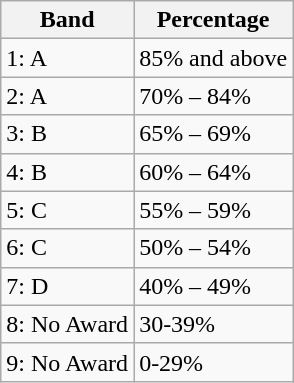<table class="wikitable">
<tr>
<th>Band</th>
<th>Percentage</th>
</tr>
<tr>
<td>1: A</td>
<td>85% and above</td>
</tr>
<tr>
<td>2: A</td>
<td>70% – 84%</td>
</tr>
<tr>
<td>3: B</td>
<td>65% – 69%</td>
</tr>
<tr>
<td>4: B</td>
<td>60% – 64%</td>
</tr>
<tr>
<td>5: C</td>
<td>55% – 59%</td>
</tr>
<tr>
<td>6: C</td>
<td>50% – 54%</td>
</tr>
<tr>
<td>7: D</td>
<td>40% – 49%</td>
</tr>
<tr>
<td>8: No Award</td>
<td>30-39%</td>
</tr>
<tr>
<td>9: No Award</td>
<td>0-29%</td>
</tr>
</table>
